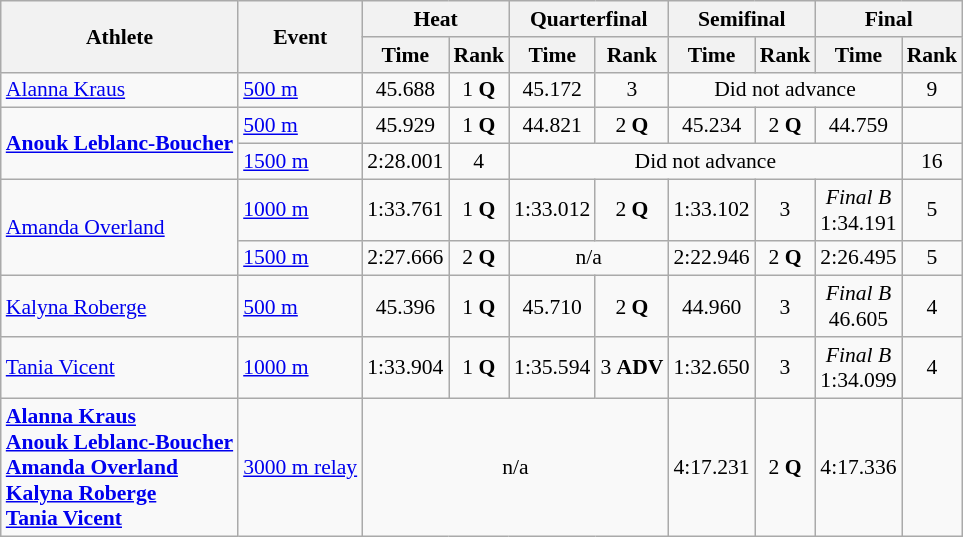<table class="wikitable" style="font-size:90%">
<tr>
<th rowspan="2">Athlete</th>
<th rowspan="2">Event</th>
<th colspan="2">Heat</th>
<th colspan="2">Quarterfinal</th>
<th colspan="2">Semifinal</th>
<th colspan="2">Final</th>
</tr>
<tr>
<th>Time</th>
<th>Rank</th>
<th>Time</th>
<th>Rank</th>
<th>Time</th>
<th>Rank</th>
<th>Time</th>
<th>Rank</th>
</tr>
<tr>
<td><a href='#'>Alanna Kraus</a></td>
<td><a href='#'>500 m</a></td>
<td style="text-align:center;">45.688</td>
<td style="text-align:center;">1 <strong>Q</strong></td>
<td style="text-align:center;">45.172</td>
<td style="text-align:center;">3</td>
<td colspan="3" style="text-align:center;">Did not advance</td>
<td style="text-align:center;">9</td>
</tr>
<tr>
<td rowspan=2><strong><a href='#'>Anouk Leblanc-Boucher</a></strong></td>
<td><a href='#'>500 m</a></td>
<td style="text-align:center;">45.929</td>
<td style="text-align:center;">1 <strong>Q</strong></td>
<td style="text-align:center;">44.821</td>
<td style="text-align:center;">2 <strong>Q</strong></td>
<td style="text-align:center;">45.234</td>
<td style="text-align:center;">2 <strong>Q</strong></td>
<td style="text-align:center;">44.759</td>
<td style="text-align:center;"></td>
</tr>
<tr>
<td><a href='#'>1500 m</a></td>
<td style="text-align:center;">2:28.001</td>
<td style="text-align:center;">4</td>
<td colspan="5" style="text-align:center;">Did not advance</td>
<td style="text-align:center;">16</td>
</tr>
<tr>
<td rowspan=2><a href='#'>Amanda Overland</a></td>
<td><a href='#'>1000 m</a></td>
<td style="text-align:center;">1:33.761</td>
<td style="text-align:center;">1 <strong>Q</strong></td>
<td style="text-align:center;">1:33.012</td>
<td style="text-align:center;">2 <strong>Q</strong></td>
<td style="text-align:center;">1:33.102</td>
<td style="text-align:center;">3</td>
<td style="text-align:center;"><em>Final B</em> <br> 1:34.191</td>
<td style="text-align:center;">5</td>
</tr>
<tr>
<td><a href='#'>1500 m</a></td>
<td style="text-align:center;">2:27.666</td>
<td style="text-align:center;">2 <strong>Q</strong></td>
<td colspan="2" style="text-align:center;">n/a</td>
<td style="text-align:center;">2:22.946</td>
<td style="text-align:center;">2 <strong>Q</strong></td>
<td style="text-align:center;">2:26.495</td>
<td style="text-align:center;">5</td>
</tr>
<tr>
<td><a href='#'>Kalyna Roberge</a></td>
<td><a href='#'>500 m</a></td>
<td style="text-align:center;">45.396</td>
<td style="text-align:center;">1 <strong>Q</strong></td>
<td style="text-align:center;">45.710</td>
<td style="text-align:center;">2 <strong>Q</strong></td>
<td style="text-align:center;">44.960</td>
<td style="text-align:center;">3</td>
<td style="text-align:center;"><em>Final B</em> <br> 46.605</td>
<td style="text-align:center;">4</td>
</tr>
<tr>
<td><a href='#'>Tania Vicent</a></td>
<td><a href='#'>1000 m</a></td>
<td style="text-align:center;">1:33.904</td>
<td style="text-align:center;">1 <strong>Q</strong></td>
<td style="text-align:center;">1:35.594</td>
<td style="text-align:center;">3 <strong>ADV</strong></td>
<td style="text-align:center;">1:32.650</td>
<td style="text-align:center;">3</td>
<td style="text-align:center;"><em>Final B</em> <br> 1:34.099</td>
<td style="text-align:center;">4</td>
</tr>
<tr>
<td><strong><a href='#'>Alanna Kraus</a><br><a href='#'>Anouk Leblanc-Boucher</a><br><a href='#'>Amanda Overland</a><br><a href='#'>Kalyna Roberge</a><br><a href='#'>Tania Vicent</a></strong></td>
<td><a href='#'>3000 m relay</a></td>
<td colspan="4" style="text-align:center;">n/a</td>
<td style="text-align:center;">4:17.231</td>
<td style="text-align:center;">2 <strong>Q</strong></td>
<td style="text-align:center;">4:17.336</td>
<td style="text-align:center;"></td>
</tr>
</table>
